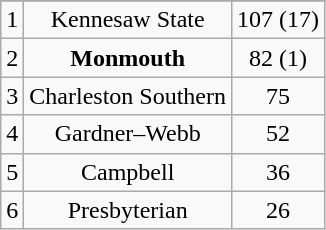<table class="wikitable">
<tr align="center">
</tr>
<tr align="center">
<td>1</td>
<td>Kennesaw State</td>
<td>107 (17)</td>
</tr>
<tr align="center">
<td>2</td>
<td><strong>Monmouth</strong></td>
<td>82 (1)</td>
</tr>
<tr align="center">
<td>3</td>
<td>Charleston Southern</td>
<td>75</td>
</tr>
<tr align="center">
<td>4</td>
<td>Gardner–Webb</td>
<td>52</td>
</tr>
<tr align="center">
<td>5</td>
<td>Campbell</td>
<td>36</td>
</tr>
<tr align="center">
<td>6</td>
<td>Presbyterian</td>
<td>26</td>
</tr>
</table>
